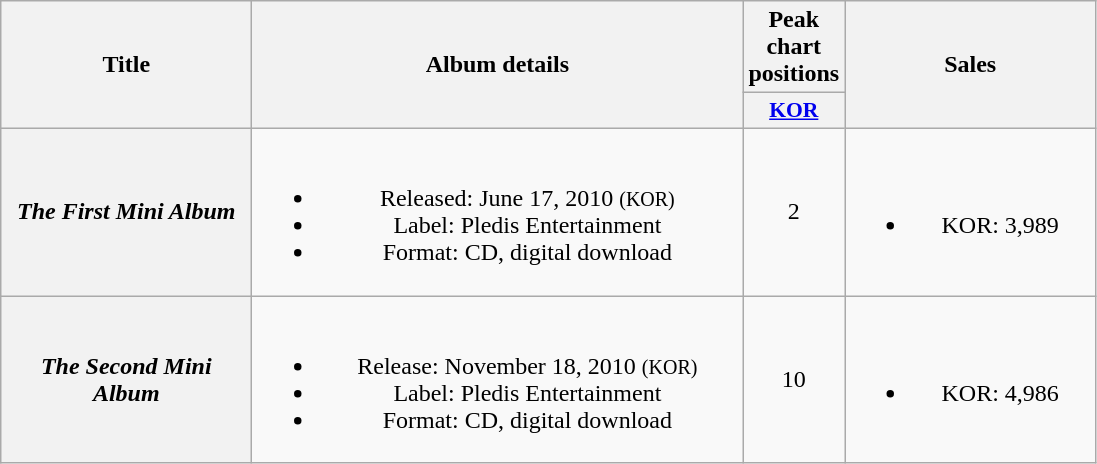<table class="wikitable plainrowheaders" style="text-align:center;">
<tr>
<th rowspan="2" style="width:10em;">Title</th>
<th rowspan="2" style="width:20em;">Album details</th>
<th colspan="1">Peak chart positions</th>
<th rowspan="2" style="width:10em;">Sales</th>
</tr>
<tr>
<th scope="col" style="width:3em;font-size:90%;"><a href='#'>KOR</a><br></th>
</tr>
<tr>
<th scope="row"><em>The First Mini Album</em></th>
<td><br><ul><li>Released: June 17, 2010 <small>(KOR)</small></li><li>Label: Pledis Entertainment</li><li>Format: CD, digital download</li></ul></td>
<td>2</td>
<td><br><ul><li>KOR: 3,989</li></ul></td>
</tr>
<tr>
<th scope="row"><em>The Second Mini Album</em></th>
<td><br><ul><li>Release: November 18, 2010 <small>(KOR)</small></li><li>Label: Pledis Entertainment</li><li>Format: CD, digital download</li></ul></td>
<td>10</td>
<td><br><ul><li>KOR: 4,986</li></ul></td>
</tr>
</table>
